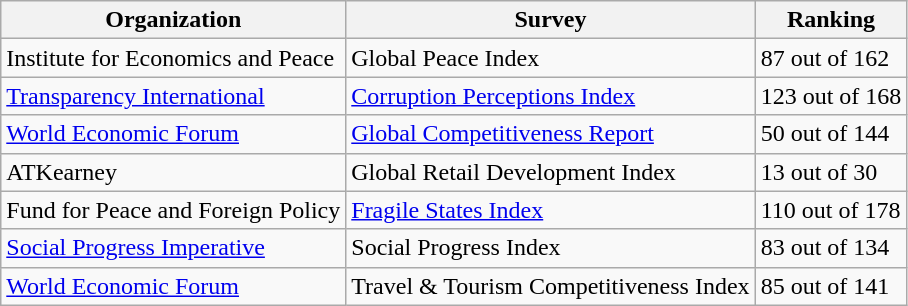<table class="wikitable">
<tr>
<th>Organization</th>
<th>Survey</th>
<th>Ranking</th>
</tr>
<tr>
<td>Institute for Economics and Peace</td>
<td>Global Peace Index</td>
<td>87 out of 162</td>
</tr>
<tr>
<td><a href='#'>Transparency International</a></td>
<td><a href='#'>Corruption Perceptions Index</a></td>
<td>123 out of 168</td>
</tr>
<tr>
<td><a href='#'>World Economic Forum</a></td>
<td><a href='#'>Global Competitiveness Report</a></td>
<td>50 out of 144</td>
</tr>
<tr>
<td>ATKearney</td>
<td>Global Retail Development Index</td>
<td>13 out of 30</td>
</tr>
<tr>
<td>Fund for Peace and Foreign Policy</td>
<td><a href='#'>Fragile States Index</a></td>
<td>110 out of 178</td>
</tr>
<tr>
<td><a href='#'>Social Progress Imperative</a></td>
<td>Social Progress Index</td>
<td>83 out of 134</td>
</tr>
<tr>
<td><a href='#'>World Economic Forum</a></td>
<td>Travel & Tourism Competitiveness Index</td>
<td>85 out of 141</td>
</tr>
</table>
